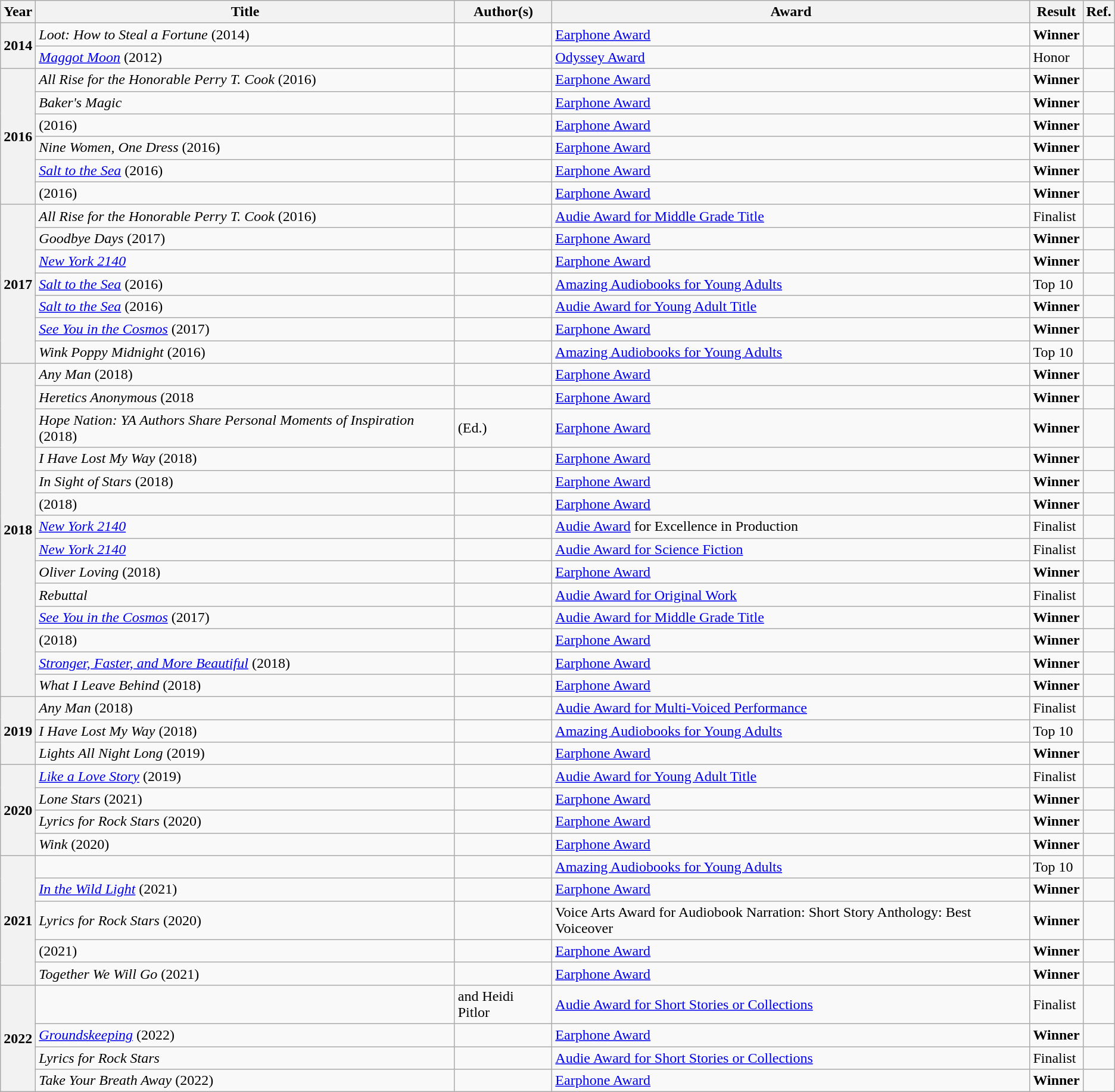<table class="wikitable sortable mw-collapsible">
<tr>
<th>Year</th>
<th>Title</th>
<th>Author(s)</th>
<th>Award</th>
<th>Result</th>
<th>Ref.</th>
</tr>
<tr>
<th rowspan="2">2014</th>
<td><em>Loot: How to Steal a Fortune</em> (2014)</td>
<td></td>
<td><a href='#'>Earphone Award</a></td>
<td><strong>Winner</strong></td>
<td></td>
</tr>
<tr>
<td><em><a href='#'>Maggot Moon</a></em> (2012)</td>
<td></td>
<td><a href='#'>Odyssey Award</a></td>
<td>Honor</td>
<td></td>
</tr>
<tr>
<th rowspan="6">2016</th>
<td><em>All Rise for the Honorable Perry T. Cook</em> (2016)</td>
<td></td>
<td><a href='#'>Earphone Award</a></td>
<td><strong>Winner</strong></td>
<td></td>
</tr>
<tr>
<td><em>Baker's Magic</em></td>
<td></td>
<td><a href='#'>Earphone Award</a></td>
<td><strong>Winner</strong></td>
<td></td>
</tr>
<tr>
<td><em></em> (2016)</td>
<td></td>
<td><a href='#'>Earphone Award</a></td>
<td><strong>Winner</strong></td>
<td></td>
</tr>
<tr>
<td><em>Nine Women, One Dress</em> (2016)</td>
<td></td>
<td><a href='#'>Earphone Award</a></td>
<td><strong>Winner</strong></td>
<td></td>
</tr>
<tr>
<td><em><a href='#'>Salt to the Sea</a></em> (2016)</td>
<td></td>
<td><a href='#'>Earphone Award</a></td>
<td><strong>Winner</strong></td>
<td></td>
</tr>
<tr>
<td><em></em> (2016)</td>
<td></td>
<td><a href='#'>Earphone Award</a></td>
<td><strong>Winner</strong></td>
<td></td>
</tr>
<tr>
<th rowspan="7">2017</th>
<td><em>All Rise for the Honorable Perry T. Cook</em> (2016)</td>
<td></td>
<td><a href='#'>Audie Award for Middle Grade Title</a></td>
<td>Finalist</td>
<td></td>
</tr>
<tr>
<td><em>Goodbye Days</em> (2017)</td>
<td></td>
<td><a href='#'>Earphone Award</a></td>
<td><strong>Winner</strong></td>
<td></td>
</tr>
<tr>
<td><em><a href='#'>New York 2140</a></em></td>
<td></td>
<td><a href='#'>Earphone Award</a></td>
<td><strong>Winner</strong></td>
<td></td>
</tr>
<tr>
<td><em><a href='#'>Salt to the Sea</a></em> (2016)</td>
<td></td>
<td><a href='#'>Amazing Audiobooks for Young Adults</a></td>
<td>Top 10</td>
<td></td>
</tr>
<tr>
<td><em><a href='#'>Salt to the Sea</a></em> (2016)</td>
<td></td>
<td><a href='#'>Audie Award for Young Adult Title</a></td>
<td><strong>Winner</strong></td>
<td><em></em></td>
</tr>
<tr>
<td><em><a href='#'>See You in the Cosmos</a></em> (2017)</td>
<td></td>
<td><a href='#'>Earphone Award</a></td>
<td><strong>Winner</strong></td>
<td></td>
</tr>
<tr>
<td><em>Wink Poppy Midnight</em> (2016)</td>
<td></td>
<td><a href='#'>Amazing Audiobooks for Young Adults</a></td>
<td>Top 10</td>
<td></td>
</tr>
<tr>
<th rowspan="14">2018</th>
<td><em>Any Man</em> (2018)</td>
<td></td>
<td><a href='#'>Earphone Award</a></td>
<td><strong>Winner</strong></td>
<td></td>
</tr>
<tr>
<td><em>Heretics Anonymous</em> (2018</td>
<td></td>
<td><a href='#'>Earphone Award</a></td>
<td><strong>Winner</strong></td>
<td></td>
</tr>
<tr>
<td><em>Hope Nation: YA Authors Share Personal Moments of Inspiration</em> (2018)</td>
<td> (Ed.)</td>
<td><a href='#'>Earphone Award</a></td>
<td><strong>Winner</strong></td>
<td></td>
</tr>
<tr>
<td><em>I Have Lost My Way</em> (2018)</td>
<td></td>
<td><a href='#'>Earphone Award</a></td>
<td><strong>Winner</strong></td>
<td></td>
</tr>
<tr>
<td><em>In Sight of Stars</em> (2018)</td>
<td></td>
<td><a href='#'>Earphone Award</a></td>
<td><strong>Winner</strong></td>
<td></td>
</tr>
<tr>
<td><em></em> (2018)</td>
<td></td>
<td><a href='#'>Earphone Award</a></td>
<td><strong>Winner</strong></td>
<td></td>
</tr>
<tr>
<td><em><a href='#'>New York 2140</a></em></td>
<td></td>
<td><a href='#'>Audie Award</a> for Excellence in Production</td>
<td>Finalist</td>
<td></td>
</tr>
<tr>
<td><em><a href='#'>New York 2140</a></em></td>
<td></td>
<td><a href='#'>Audie Award for Science Fiction</a></td>
<td>Finalist</td>
<td></td>
</tr>
<tr>
<td><em>Oliver Loving</em> (2018)</td>
<td></td>
<td><a href='#'>Earphone Award</a></td>
<td><strong>Winner</strong></td>
<td></td>
</tr>
<tr>
<td><em>Rebuttal</em></td>
<td></td>
<td><a href='#'>Audie Award for Original Work</a></td>
<td>Finalist</td>
<td></td>
</tr>
<tr>
<td><em><a href='#'>See You in the Cosmos</a></em> (2017)</td>
<td></td>
<td><a href='#'>Audie Award for Middle Grade Title</a></td>
<td><strong>Winner</strong></td>
<td></td>
</tr>
<tr>
<td><em></em> (2018)</td>
<td></td>
<td><a href='#'>Earphone Award</a></td>
<td><strong>Winner</strong></td>
<td></td>
</tr>
<tr>
<td><em><a href='#'>Stronger, Faster, and More Beautiful</a></em> (2018)</td>
<td></td>
<td><a href='#'>Earphone Award</a></td>
<td><strong>Winner</strong></td>
<td></td>
</tr>
<tr>
<td><em>What I Leave Behind</em> (2018)</td>
<td></td>
<td><a href='#'>Earphone Award</a></td>
<td><strong>Winner</strong></td>
<td></td>
</tr>
<tr>
<th rowspan="3">2019</th>
<td><em>Any Man</em> (2018)</td>
<td></td>
<td><a href='#'>Audie Award for Multi-Voiced Performance</a></td>
<td>Finalist</td>
<td></td>
</tr>
<tr>
<td><em>I Have Lost My Way</em> (2018)</td>
<td></td>
<td><a href='#'>Amazing Audiobooks for Young Adults</a></td>
<td>Top 10</td>
<td></td>
</tr>
<tr>
<td><em>Lights All Night Long</em> (2019)</td>
<td></td>
<td><a href='#'>Earphone Award</a></td>
<td><strong>Winner</strong></td>
<td></td>
</tr>
<tr>
<th rowspan="4">2020</th>
<td><em><a href='#'>Like a Love Story</a></em> (2019)</td>
<td></td>
<td><a href='#'>Audie Award for Young Adult Title</a></td>
<td>Finalist</td>
<td></td>
</tr>
<tr>
<td><em>Lone Stars</em> (2021)</td>
<td></td>
<td><a href='#'>Earphone Award</a></td>
<td><strong>Winner</strong></td>
<td></td>
</tr>
<tr>
<td><em>Lyrics for Rock Stars</em> (2020)</td>
<td></td>
<td><a href='#'>Earphone Award</a></td>
<td><strong>Winner</strong></td>
<td></td>
</tr>
<tr>
<td><em>Wink</em> (2020)</td>
<td></td>
<td><a href='#'>Earphone Award</a></td>
<td><strong>Winner</strong></td>
<td></td>
</tr>
<tr>
<th rowspan="5">2021</th>
<td><em></em></td>
<td></td>
<td><a href='#'>Amazing Audiobooks for Young Adults</a></td>
<td>Top 10</td>
<td></td>
</tr>
<tr>
<td><em><a href='#'>In the Wild Light</a></em> (2021)</td>
<td></td>
<td><a href='#'>Earphone Award</a></td>
<td><strong>Winner</strong></td>
<td></td>
</tr>
<tr>
<td><em>Lyrics for Rock Stars</em> (2020)</td>
<td></td>
<td>Voice Arts Award for Audiobook Narration: Short Story Anthology: Best Voiceover</td>
<td><strong>Winner</strong></td>
<td></td>
</tr>
<tr>
<td><em></em> (2021)</td>
<td></td>
<td><a href='#'>Earphone Award</a></td>
<td><strong>Winner</strong></td>
<td></td>
</tr>
<tr>
<td><em>Together We Will Go</em> (2021)</td>
<td></td>
<td><a href='#'>Earphone Award</a></td>
<td><strong>Winner</strong></td>
<td></td>
</tr>
<tr>
<th rowspan="4">2022</th>
<td><em></em></td>
<td> and Heidi Pitlor</td>
<td><a href='#'>Audie Award for Short Stories or Collections</a></td>
<td>Finalist</td>
<td></td>
</tr>
<tr>
<td><em><a href='#'>Groundskeeping</a></em> (2022)</td>
<td></td>
<td><a href='#'>Earphone Award</a></td>
<td><strong>Winner</strong></td>
<td></td>
</tr>
<tr>
<td><em>Lyrics for Rock Stars</em></td>
<td></td>
<td><a href='#'>Audie Award for Short Stories or Collections</a></td>
<td>Finalist</td>
<td></td>
</tr>
<tr>
<td><em>Take Your Breath Away</em> (2022)</td>
<td></td>
<td><a href='#'>Earphone Award</a></td>
<td><strong>Winner</strong></td>
<td></td>
</tr>
</table>
